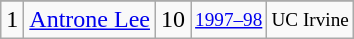<table class="wikitable">
<tr>
</tr>
<tr>
<td>1</td>
<td><a href='#'>Antrone Lee</a></td>
<td>10</td>
<td style="font-size:80%;"><a href='#'>1997–98</a></td>
<td style="font-size:80%;">UC Irvine</td>
</tr>
</table>
